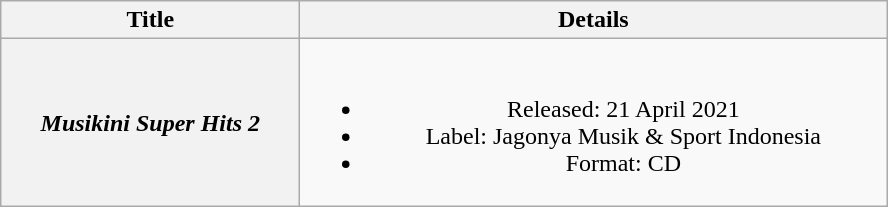<table class="wikitable plainrowheaders" style="text-align:center;">
<tr>
<th scope="col" style="width:12em;">Title</th>
<th scope="col" style="width:24em;">Details</th>
</tr>
<tr>
<th scope="row"><em>Musikini Super Hits 2</em></th>
<td><br><ul><li>Released: 21 April 2021</li><li>Label: Jagonya Musik & Sport Indonesia</li><li>Format: CD</li></ul></td>
</tr>
</table>
